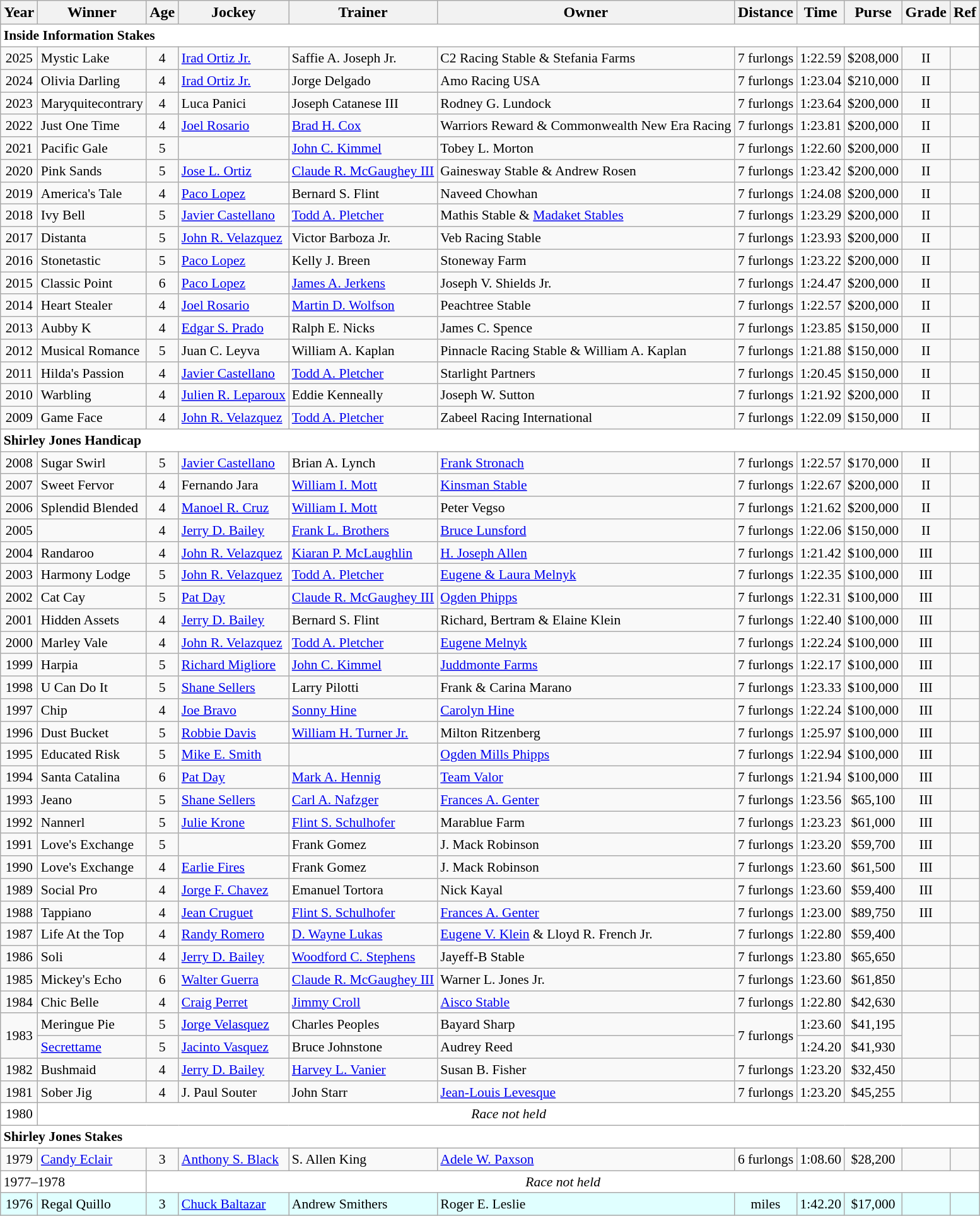<table class="wikitable sortable">
<tr>
<th>Year</th>
<th>Winner</th>
<th>Age</th>
<th>Jockey</th>
<th>Trainer</th>
<th>Owner</th>
<th>Distance</th>
<th>Time</th>
<th>Purse</th>
<th>Grade</th>
<th>Ref</th>
</tr>
<tr style="font-size:90%; background-color:white">
<td align="left" colspan=11><strong>Inside Information Stakes</strong></td>
</tr>
<tr style="font-size:90%;">
<td align=center>2025</td>
<td>Mystic Lake</td>
<td align=center>4</td>
<td><a href='#'>Irad Ortiz Jr.</a></td>
<td>Saffie A. Joseph Jr.</td>
<td>C2 Racing Stable & Stefania Farms</td>
<td align=center>7 furlongs</td>
<td align=center>1:22.59</td>
<td align=center>$208,000</td>
<td align=center>II</td>
<td></td>
</tr>
<tr style="font-size:90%;">
<td align=center>2024</td>
<td>Olivia Darling</td>
<td align=center>4</td>
<td><a href='#'>Irad Ortiz Jr.</a></td>
<td>Jorge Delgado</td>
<td>Amo Racing USA</td>
<td align=center>7 furlongs</td>
<td align=center>1:23.04</td>
<td align=center>$210,000</td>
<td align=center>II</td>
<td></td>
</tr>
<tr style="font-size:90%;">
<td align=center>2023</td>
<td>Maryquitecontrary</td>
<td align=center>4</td>
<td>Luca Panici</td>
<td>Joseph Catanese III</td>
<td>Rodney G. Lundock</td>
<td align=center>7 furlongs</td>
<td align=center>1:23.64</td>
<td align=center>$200,000</td>
<td align=center>II</td>
<td></td>
</tr>
<tr style="font-size:90%;">
<td align=center>2022</td>
<td>Just One Time</td>
<td align=center>4</td>
<td><a href='#'>Joel Rosario</a></td>
<td><a href='#'>Brad H. Cox</a></td>
<td>Warriors Reward & Commonwealth New Era Racing</td>
<td align=center>7 furlongs</td>
<td align=center>1:23.81</td>
<td align=center>$200,000</td>
<td align=center>II</td>
<td></td>
</tr>
<tr style="font-size:90%;">
<td align=center>2021</td>
<td>Pacific Gale</td>
<td align=center>5</td>
<td></td>
<td><a href='#'>John C. Kimmel</a></td>
<td>Tobey L. Morton</td>
<td align=center>7 furlongs</td>
<td align=center>1:22.60</td>
<td align=center>$200,000</td>
<td align=center>II</td>
<td></td>
</tr>
<tr style="font-size:90%;">
<td align=center>2020</td>
<td>Pink Sands</td>
<td align=center>5</td>
<td><a href='#'>Jose L. Ortiz</a></td>
<td><a href='#'>Claude R. McGaughey III</a></td>
<td>Gainesway Stable & Andrew Rosen</td>
<td align=center>7 furlongs</td>
<td align=center>1:23.42</td>
<td align=center>$200,000</td>
<td align=center>II</td>
<td></td>
</tr>
<tr style="font-size:90%;">
<td align=center>2019</td>
<td>America's Tale</td>
<td align=center>4</td>
<td><a href='#'>Paco Lopez</a></td>
<td>Bernard S. Flint</td>
<td>Naveed Chowhan</td>
<td align=center>7 furlongs</td>
<td align=center>1:24.08</td>
<td align=center>$200,000</td>
<td align=center>II</td>
<td></td>
</tr>
<tr style="font-size:90%;">
<td align=center>2018</td>
<td>Ivy Bell</td>
<td align=center>5</td>
<td><a href='#'>Javier Castellano</a></td>
<td><a href='#'>Todd A. Pletcher</a></td>
<td>Mathis Stable & <a href='#'>Madaket Stables</a></td>
<td align=center>7 furlongs</td>
<td align=center>1:23.29</td>
<td align=center>$200,000</td>
<td align=center>II</td>
<td></td>
</tr>
<tr style="font-size:90%;">
<td align=center>2017</td>
<td>Distanta</td>
<td align=center>5</td>
<td><a href='#'>John R. Velazquez</a></td>
<td>Victor Barboza Jr.</td>
<td>Veb Racing Stable</td>
<td align=center>7 furlongs</td>
<td align=center>1:23.93</td>
<td align=center>$200,000</td>
<td align=center>II</td>
<td></td>
</tr>
<tr style="font-size:90%;">
<td align=center>2016</td>
<td>Stonetastic</td>
<td align=center>5</td>
<td><a href='#'>Paco Lopez</a></td>
<td>Kelly J. Breen</td>
<td>Stoneway Farm</td>
<td align=center>7 furlongs</td>
<td align=center>1:23.22</td>
<td align=center>$200,000</td>
<td align=center>II</td>
<td></td>
</tr>
<tr style="font-size:90%;">
<td align=center>2015</td>
<td>Classic Point</td>
<td align=center>6</td>
<td><a href='#'>Paco Lopez</a></td>
<td><a href='#'>James A. Jerkens</a></td>
<td>Joseph V. Shields Jr.</td>
<td align=center>7 furlongs</td>
<td align=center>1:24.47</td>
<td align=center>$200,000</td>
<td align=center>II</td>
<td></td>
</tr>
<tr style="font-size:90%;">
<td align=center>2014</td>
<td>Heart Stealer</td>
<td align=center>4</td>
<td><a href='#'>Joel Rosario</a></td>
<td><a href='#'>Martin D. Wolfson</a></td>
<td>Peachtree Stable</td>
<td align=center>7 furlongs</td>
<td align=center>1:22.57</td>
<td align=center>$200,000</td>
<td align=center>II</td>
<td></td>
</tr>
<tr style="font-size:90%;">
<td align=center>2013</td>
<td>Aubby K</td>
<td align=center>4</td>
<td><a href='#'>Edgar S. Prado</a></td>
<td>Ralph E. Nicks</td>
<td>James C. Spence</td>
<td align=center>7 furlongs</td>
<td align=center>1:23.85</td>
<td align=center>$150,000</td>
<td align=center>II</td>
<td></td>
</tr>
<tr style="font-size:90%;">
<td align=center>2012</td>
<td>Musical Romance</td>
<td align=center>5</td>
<td>Juan C. Leyva</td>
<td>William A. Kaplan</td>
<td>Pinnacle Racing Stable & William A. Kaplan</td>
<td align=center>7 furlongs</td>
<td align=center>1:21.88</td>
<td align=center>$150,000</td>
<td align=center>II</td>
<td></td>
</tr>
<tr style="font-size:90%;">
<td align=center>2011</td>
<td>Hilda's Passion</td>
<td align=center>4</td>
<td><a href='#'>Javier Castellano</a></td>
<td><a href='#'>Todd A. Pletcher</a></td>
<td>Starlight Partners</td>
<td align=center>7 furlongs</td>
<td align=center>1:20.45</td>
<td align=center>$150,000</td>
<td align=center>II</td>
<td></td>
</tr>
<tr style="font-size:90%;">
<td align=center>2010</td>
<td>Warbling</td>
<td align=center>4</td>
<td><a href='#'>Julien R. Leparoux</a></td>
<td>Eddie Kenneally</td>
<td>Joseph W. Sutton</td>
<td align=center>7 furlongs</td>
<td align=center>1:21.92</td>
<td align=center>$200,000</td>
<td align=center>II</td>
<td></td>
</tr>
<tr style="font-size:90%;">
<td align=center>2009</td>
<td>Game Face</td>
<td align=center>4</td>
<td><a href='#'>John R. Velazquez</a></td>
<td><a href='#'>Todd A. Pletcher</a></td>
<td>Zabeel Racing International</td>
<td align=center>7 furlongs</td>
<td align=center>1:22.09</td>
<td align=center>$150,000</td>
<td align=center>II</td>
<td></td>
</tr>
<tr style="font-size:90%; background-color:white">
<td align="left" colspan=11><strong>Shirley Jones Handicap</strong></td>
</tr>
<tr style="font-size:90%;">
<td align=center>2008</td>
<td>Sugar Swirl</td>
<td align=center>5</td>
<td><a href='#'>Javier Castellano</a></td>
<td>Brian A. Lynch</td>
<td><a href='#'>Frank Stronach</a></td>
<td align=center>7 furlongs</td>
<td align=center>1:22.57</td>
<td align=center>$170,000</td>
<td align=center>II</td>
<td></td>
</tr>
<tr style="font-size:90%;">
<td align=center>2007</td>
<td>Sweet Fervor</td>
<td align=center>4</td>
<td>Fernando Jara</td>
<td><a href='#'>William I. Mott</a></td>
<td><a href='#'>Kinsman Stable</a></td>
<td align=center>7 furlongs</td>
<td align=center>1:22.67</td>
<td align=center>$200,000</td>
<td align=center>II</td>
<td></td>
</tr>
<tr style="font-size:90%;">
<td align=center>2006</td>
<td>Splendid Blended</td>
<td align=center>4</td>
<td><a href='#'>Manoel R. Cruz</a></td>
<td><a href='#'>William I. Mott</a></td>
<td>Peter Vegso</td>
<td align=center>7 furlongs</td>
<td align=center>1:21.62</td>
<td align=center>$200,000</td>
<td align=center>II</td>
<td></td>
</tr>
<tr style="font-size:90%;">
<td align=center>2005</td>
<td></td>
<td align=center>4</td>
<td><a href='#'>Jerry D. Bailey</a></td>
<td><a href='#'>Frank L. Brothers</a></td>
<td><a href='#'>Bruce Lunsford</a></td>
<td align=center>7 furlongs</td>
<td align=center>1:22.06</td>
<td align=center>$150,000</td>
<td align=center>II</td>
<td></td>
</tr>
<tr style="font-size:90%;">
<td align=center>2004</td>
<td>Randaroo</td>
<td align=center>4</td>
<td><a href='#'>John R. Velazquez</a></td>
<td><a href='#'>Kiaran P. McLaughlin</a></td>
<td><a href='#'>H. Joseph Allen</a></td>
<td align=center>7 furlongs</td>
<td align=center>1:21.42</td>
<td align=center>$100,000</td>
<td align=center>III</td>
<td></td>
</tr>
<tr style="font-size:90%;">
<td align=center>2003</td>
<td>Harmony Lodge</td>
<td align=center>5</td>
<td><a href='#'>John R. Velazquez</a></td>
<td><a href='#'>Todd A. Pletcher</a></td>
<td><a href='#'>Eugene & Laura Melnyk</a></td>
<td align=center>7 furlongs</td>
<td align=center>1:22.35</td>
<td align=center>$100,000</td>
<td align=center>III</td>
<td></td>
</tr>
<tr style="font-size:90%;">
<td align=center>2002</td>
<td>Cat Cay</td>
<td align=center>5</td>
<td><a href='#'>Pat Day</a></td>
<td><a href='#'>Claude R. McGaughey III</a></td>
<td><a href='#'>Ogden Phipps</a></td>
<td align=center>7 furlongs</td>
<td align=center>1:22.31</td>
<td align=center>$100,000</td>
<td align=center>III</td>
<td></td>
</tr>
<tr style="font-size:90%;">
<td align=center>2001</td>
<td>Hidden Assets</td>
<td align=center>4</td>
<td><a href='#'>Jerry D. Bailey</a></td>
<td>Bernard S. Flint</td>
<td>Richard, Bertram & Elaine Klein</td>
<td align=center>7 furlongs</td>
<td align=center>1:22.40</td>
<td align=center>$100,000</td>
<td align=center>III</td>
<td></td>
</tr>
<tr style="font-size:90%;">
<td align=center>2000</td>
<td>Marley Vale</td>
<td align=center>4</td>
<td><a href='#'>John R. Velazquez</a></td>
<td><a href='#'>Todd A. Pletcher</a></td>
<td><a href='#'>Eugene Melnyk</a></td>
<td align=center>7 furlongs</td>
<td align=center>1:22.24</td>
<td align=center>$100,000</td>
<td align=center>III</td>
<td></td>
</tr>
<tr style="font-size:90%;">
<td align=center>1999</td>
<td>Harpia</td>
<td align=center>5</td>
<td><a href='#'>Richard Migliore</a></td>
<td><a href='#'>John C. Kimmel</a></td>
<td><a href='#'>Juddmonte Farms</a></td>
<td align=center>7 furlongs</td>
<td align=center>1:22.17</td>
<td align=center>$100,000</td>
<td align=center>III</td>
<td></td>
</tr>
<tr style="font-size:90%;">
<td align=center>1998</td>
<td>U Can Do It</td>
<td align=center>5</td>
<td><a href='#'>Shane Sellers</a></td>
<td>Larry Pilotti</td>
<td>Frank & Carina Marano</td>
<td align=center>7 furlongs</td>
<td align=center>1:23.33</td>
<td align=center>$100,000</td>
<td align=center>III</td>
<td></td>
</tr>
<tr style="font-size:90%;">
<td align=center>1997</td>
<td>Chip</td>
<td align=center>4</td>
<td><a href='#'>Joe Bravo</a></td>
<td><a href='#'>Sonny Hine</a></td>
<td><a href='#'>Carolyn Hine</a></td>
<td align=center>7 furlongs</td>
<td align=center>1:22.24</td>
<td align=center>$100,000</td>
<td align=center>III</td>
<td></td>
</tr>
<tr style="font-size:90%;">
<td align=center>1996</td>
<td>Dust Bucket</td>
<td align=center>5</td>
<td><a href='#'>Robbie Davis</a></td>
<td><a href='#'>William H. Turner Jr.</a></td>
<td>Milton Ritzenberg</td>
<td align=center>7 furlongs</td>
<td align=center>1:25.97</td>
<td align=center>$100,000</td>
<td align=center>III</td>
<td></td>
</tr>
<tr style="font-size:90%;">
<td align=center>1995</td>
<td>Educated Risk</td>
<td align=center>5</td>
<td><a href='#'>Mike E. Smith</a></td>
<td></td>
<td><a href='#'>Ogden Mills Phipps</a></td>
<td align=center>7 furlongs</td>
<td align=center>1:22.94</td>
<td align=center>$100,000</td>
<td align=center>III</td>
<td></td>
</tr>
<tr style="font-size:90%;">
<td align=center>1994</td>
<td>Santa Catalina</td>
<td align=center>6</td>
<td><a href='#'>Pat Day</a></td>
<td><a href='#'>Mark A. Hennig</a></td>
<td><a href='#'>Team Valor</a></td>
<td align=center>7 furlongs</td>
<td align=center>1:21.94</td>
<td align=center>$100,000</td>
<td align=center>III</td>
<td></td>
</tr>
<tr style="font-size:90%;">
<td align=center>1993</td>
<td>Jeano</td>
<td align=center>5</td>
<td><a href='#'>Shane Sellers</a></td>
<td><a href='#'>Carl A. Nafzger</a></td>
<td><a href='#'>Frances A. Genter</a></td>
<td align=center>7 furlongs</td>
<td align=center>1:23.56</td>
<td align=center>$65,100</td>
<td align=center>III</td>
<td></td>
</tr>
<tr style="font-size:90%;">
<td align=center>1992</td>
<td>Nannerl</td>
<td align=center>5</td>
<td><a href='#'>Julie Krone</a></td>
<td><a href='#'>Flint S. Schulhofer</a></td>
<td>Marablue Farm</td>
<td align=center>7 furlongs</td>
<td align=center>1:23.23</td>
<td align=center>$61,000</td>
<td align=center>III</td>
<td></td>
</tr>
<tr style="font-size:90%;">
<td align=center>1991</td>
<td>Love's Exchange</td>
<td align=center>5</td>
<td></td>
<td>Frank Gomez</td>
<td>J. Mack Robinson</td>
<td align=center>7 furlongs</td>
<td align=center>1:23.20</td>
<td align=center>$59,700</td>
<td align=center>III</td>
<td></td>
</tr>
<tr style="font-size:90%;">
<td align=center>1990</td>
<td>Love's Exchange</td>
<td align=center>4</td>
<td><a href='#'>Earlie Fires</a></td>
<td>Frank Gomez</td>
<td>J. Mack Robinson</td>
<td align=center>7 furlongs</td>
<td align=center>1:23.60</td>
<td align=center>$61,500</td>
<td align=center>III</td>
<td></td>
</tr>
<tr style="font-size:90%;">
<td align=center>1989</td>
<td>Social Pro</td>
<td align=center>4</td>
<td><a href='#'>Jorge F. Chavez</a></td>
<td>Emanuel Tortora</td>
<td>Nick Kayal</td>
<td align=center>7 furlongs</td>
<td align=center>1:23.60</td>
<td align=center>$59,400</td>
<td align=center>III</td>
<td></td>
</tr>
<tr style="font-size:90%;">
<td align=center>1988</td>
<td>Tappiano</td>
<td align=center>4</td>
<td><a href='#'>Jean Cruguet</a></td>
<td><a href='#'>Flint S. Schulhofer</a></td>
<td><a href='#'>Frances A. Genter</a></td>
<td align=center>7 furlongs</td>
<td align=center>1:23.00</td>
<td align=center>$89,750</td>
<td align=center>III</td>
<td></td>
</tr>
<tr style="font-size:90%;">
<td align=center>1987</td>
<td>Life At the Top</td>
<td align=center>4</td>
<td><a href='#'>Randy Romero</a></td>
<td><a href='#'>D. Wayne Lukas</a></td>
<td><a href='#'>Eugene V. Klein</a> & Lloyd R. French Jr.</td>
<td align=center>7 furlongs</td>
<td align=center>1:22.80</td>
<td align=center>$59,400</td>
<td align=center></td>
<td></td>
</tr>
<tr style="font-size:90%;">
<td align=center>1986</td>
<td>Soli</td>
<td align=center>4</td>
<td><a href='#'>Jerry D. Bailey</a></td>
<td><a href='#'>Woodford C. Stephens</a></td>
<td>Jayeff-B Stable</td>
<td align=center>7 furlongs</td>
<td align=center>1:23.80</td>
<td align=center>$65,650</td>
<td align=center></td>
<td></td>
</tr>
<tr style="font-size:90%;">
<td align=center>1985</td>
<td>Mickey's Echo</td>
<td align=center>6</td>
<td><a href='#'>Walter Guerra</a></td>
<td><a href='#'>Claude R. McGaughey III</a></td>
<td>Warner L. Jones Jr.</td>
<td align=center>7 furlongs</td>
<td align=center>1:23.60</td>
<td align=center>$61,850</td>
<td align=center></td>
<td></td>
</tr>
<tr style="font-size:90%;">
<td align=center>1984</td>
<td>Chic Belle</td>
<td align=center>4</td>
<td><a href='#'>Craig Perret</a></td>
<td><a href='#'>Jimmy Croll</a></td>
<td><a href='#'>Aisco Stable</a></td>
<td align=center>7 furlongs</td>
<td align=center>1:22.80</td>
<td align=center>$42,630</td>
<td align=center></td>
<td></td>
</tr>
<tr style="font-size:90%;">
<td align=center rowspan=2>1983</td>
<td>Meringue Pie</td>
<td align=center>5</td>
<td><a href='#'>Jorge Velasquez</a></td>
<td>Charles Peoples</td>
<td>Bayard Sharp</td>
<td align=center rowspan=2>7 furlongs</td>
<td align=center>1:23.60</td>
<td align=center>$41,195</td>
<td align=center rowspan=2></td>
<td></td>
</tr>
<tr style="font-size:90%;">
<td><a href='#'>Secrettame</a></td>
<td align=center>5</td>
<td><a href='#'>Jacinto Vasquez</a></td>
<td>Bruce Johnstone</td>
<td>Audrey Reed</td>
<td align=center>1:24.20</td>
<td align=center>$41,930</td>
<td></td>
</tr>
<tr style="font-size:90%;">
<td align=center>1982</td>
<td>Bushmaid</td>
<td align=center>4</td>
<td><a href='#'>Jerry D. Bailey</a></td>
<td><a href='#'>Harvey L. Vanier</a></td>
<td>Susan B. Fisher</td>
<td align=center>7 furlongs</td>
<td align=center>1:23.20</td>
<td align=center>$32,450</td>
<td align=center></td>
<td></td>
</tr>
<tr style="font-size:90%;">
<td align=center>1981</td>
<td>Sober Jig</td>
<td align=center>4</td>
<td>J. Paul Souter</td>
<td>John Starr</td>
<td><a href='#'>Jean-Louis Levesque</a></td>
<td align=center>7 furlongs</td>
<td align=center>1:23.20</td>
<td align=center>$45,255</td>
<td align=center></td>
<td></td>
</tr>
<tr style="font-size:90%; background-color:white">
<td align="center">1980</td>
<td align="center" colspan=10><em>Race not held</em></td>
</tr>
<tr style="font-size:90%; background-color:white">
<td align="left" colspan=11><strong>Shirley Jones Stakes</strong></td>
</tr>
<tr style="font-size:90%;">
<td align=center>1979</td>
<td><a href='#'>Candy Eclair</a></td>
<td align=center>3</td>
<td><a href='#'>Anthony S. Black</a></td>
<td>S. Allen King</td>
<td><a href='#'>Adele W. Paxson</a></td>
<td align=center>6 furlongs</td>
<td align=center>1:08.60</td>
<td align=center>$28,200</td>
<td align=center></td>
<td></td>
</tr>
<tr style="font-size:90%; background-color:white">
<td align="left" colspan=2>1977–1978</td>
<td align="center" colspan=9><em>Race not held</em></td>
</tr>
<tr style="font-size:90%; background-color:lightcyan">
<td align=center>1976</td>
<td>Regal Quillo</td>
<td align=center>3</td>
<td><a href='#'>Chuck Baltazar</a></td>
<td>Andrew Smithers</td>
<td>Roger E. Leslie</td>
<td align=center> miles</td>
<td align=center>1:42.20</td>
<td align=center>$17,000</td>
<td align=center></td>
<td></td>
</tr>
</table>
